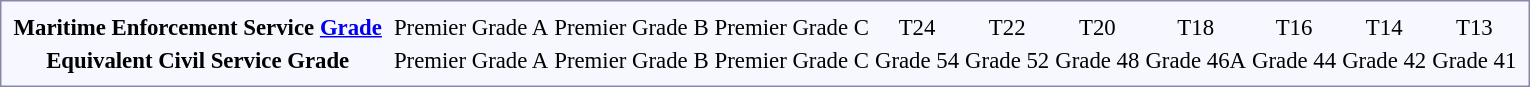<table style="border:1px solid #8888aa; background-color:#f7f8ff; padding:5px; font-size:95%; margin: 0px 12px 12px 0px;">
<tr style="text-align:center;">
<th>Maritime Enforcement Service <a href='#'>Grade</a></th>
<td colspan=2 rowspan=2></td>
<td colspan=2>Premier Grade A</td>
<td colspan=2>Premier Grade B</td>
<td colspan=2>Premier Grade C</td>
<td colspan=2>T24</td>
<td colspan=2>T22</td>
<td colspan=2>T20</td>
<td colspan=2>T18</td>
<td colspan=2>T16</td>
<td colspan=3>T14</td>
<td colspan=3>T13</td>
</tr>
<tr style="text-align:center;">
<th>Equivalent Civil Service Grade</th>
<td colspan=2>Premier Grade A</td>
<td colspan=2>Premier Grade B</td>
<td colspan=2>Premier Grade C</td>
<td colspan=2>Grade 54</td>
<td colspan=2>Grade 52</td>
<td colspan=2>Grade 48</td>
<td colspan=2>Grade 46A</td>
<td colspan=2>Grade 44</td>
<td colspan=3>Grade 42</td>
<td colspan=3>Grade 41</td>
</tr>
</table>
